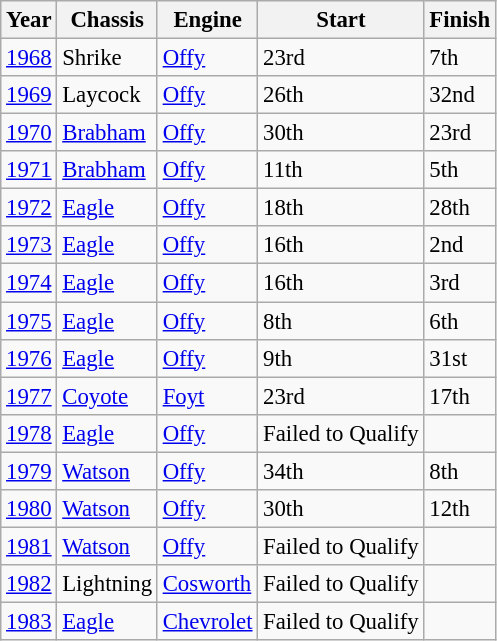<table class="wikitable" style="font-size: 95%;">
<tr>
<th>Year</th>
<th>Chassis</th>
<th>Engine</th>
<th>Start</th>
<th>Finish</th>
</tr>
<tr>
<td><a href='#'>1968</a></td>
<td>Shrike</td>
<td><a href='#'>Offy</a></td>
<td>23rd</td>
<td>7th</td>
</tr>
<tr>
<td><a href='#'>1969</a></td>
<td>Laycock</td>
<td><a href='#'>Offy</a></td>
<td>26th</td>
<td>32nd</td>
</tr>
<tr>
<td><a href='#'>1970</a></td>
<td><a href='#'>Brabham</a></td>
<td><a href='#'>Offy</a></td>
<td>30th</td>
<td>23rd</td>
</tr>
<tr>
<td><a href='#'>1971</a></td>
<td><a href='#'>Brabham</a></td>
<td><a href='#'>Offy</a></td>
<td>11th</td>
<td>5th</td>
</tr>
<tr>
<td><a href='#'>1972</a></td>
<td><a href='#'>Eagle</a></td>
<td><a href='#'>Offy</a></td>
<td>18th</td>
<td>28th</td>
</tr>
<tr>
<td><a href='#'>1973</a></td>
<td><a href='#'>Eagle</a></td>
<td><a href='#'>Offy</a></td>
<td>16th</td>
<td>2nd</td>
</tr>
<tr>
<td><a href='#'>1974</a></td>
<td><a href='#'>Eagle</a></td>
<td><a href='#'>Offy</a></td>
<td>16th</td>
<td>3rd</td>
</tr>
<tr>
<td><a href='#'>1975</a></td>
<td><a href='#'>Eagle</a></td>
<td><a href='#'>Offy</a></td>
<td>8th</td>
<td>6th</td>
</tr>
<tr>
<td><a href='#'>1976</a></td>
<td><a href='#'>Eagle</a></td>
<td><a href='#'>Offy</a></td>
<td>9th</td>
<td>31st</td>
</tr>
<tr>
<td><a href='#'>1977</a></td>
<td><a href='#'>Coyote</a></td>
<td><a href='#'>Foyt</a></td>
<td>23rd</td>
<td>17th</td>
</tr>
<tr>
<td><a href='#'>1978</a></td>
<td><a href='#'>Eagle</a></td>
<td><a href='#'>Offy</a></td>
<td>Failed to Qualify</td>
<td></td>
</tr>
<tr>
<td><a href='#'>1979</a></td>
<td><a href='#'>Watson</a></td>
<td><a href='#'>Offy</a></td>
<td>34th</td>
<td>8th</td>
</tr>
<tr>
<td><a href='#'>1980</a></td>
<td><a href='#'>Watson</a></td>
<td><a href='#'>Offy</a></td>
<td>30th</td>
<td>12th</td>
</tr>
<tr>
<td><a href='#'>1981</a></td>
<td><a href='#'>Watson</a></td>
<td><a href='#'>Offy</a></td>
<td>Failed to Qualify</td>
<td></td>
</tr>
<tr>
<td><a href='#'>1982</a></td>
<td>Lightning</td>
<td><a href='#'>Cosworth</a></td>
<td>Failed to Qualify</td>
<td></td>
</tr>
<tr>
<td><a href='#'>1983</a></td>
<td><a href='#'>Eagle</a></td>
<td><a href='#'>Chevrolet</a></td>
<td>Failed to Qualify</td>
<td></td>
</tr>
</table>
